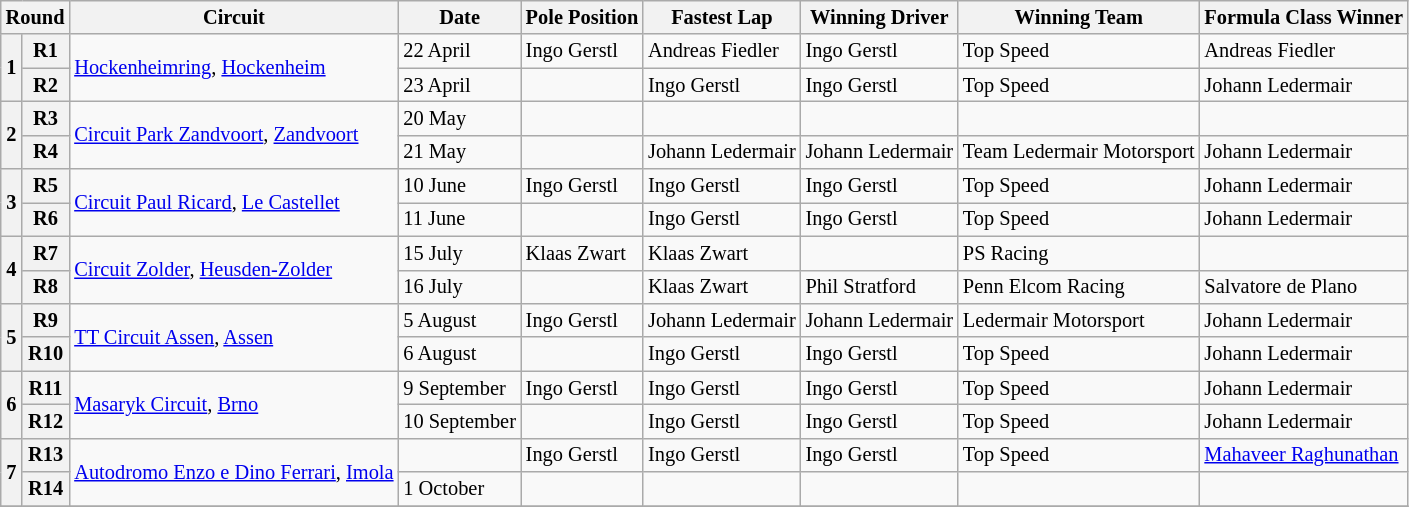<table class="wikitable" style="font-size: 85%;">
<tr>
<th colspan=2>Round</th>
<th>Circuit</th>
<th>Date</th>
<th>Pole Position</th>
<th>Fastest Lap</th>
<th>Winning Driver</th>
<th>Winning Team</th>
<th>Formula Class Winner</th>
</tr>
<tr>
<th rowspan=2>1</th>
<th>R1</th>
<td rowspan=2> <a href='#'>Hockenheimring</a>, <a href='#'>Hockenheim</a></td>
<td>22 April</td>
<td> Ingo Gerstl</td>
<td> Andreas Fiedler</td>
<td> Ingo Gerstl</td>
<td> Top Speed</td>
<td> Andreas Fiedler</td>
</tr>
<tr>
<th>R2</th>
<td>23 April</td>
<td></td>
<td> Ingo Gerstl</td>
<td> Ingo Gerstl</td>
<td> Top Speed</td>
<td> Johann Ledermair</td>
</tr>
<tr>
<th rowspan=2>2</th>
<th>R3</th>
<td rowspan=2> <a href='#'>Circuit Park Zandvoort</a>, <a href='#'>Zandvoort</a></td>
<td>20 May</td>
<td></td>
<td></td>
<td></td>
<td></td>
<td></td>
</tr>
<tr>
<th>R4</th>
<td>21 May</td>
<td></td>
<td> Johann Ledermair</td>
<td> Johann Ledermair</td>
<td> Team Ledermair Motorsport</td>
<td> Johann Ledermair</td>
</tr>
<tr>
<th rowspan=2>3</th>
<th>R5</th>
<td rowspan=2> <a href='#'>Circuit Paul Ricard</a>, <a href='#'>Le Castellet</a></td>
<td>10 June</td>
<td> Ingo Gerstl</td>
<td> Ingo Gerstl</td>
<td> Ingo Gerstl</td>
<td> Top Speed</td>
<td> Johann Ledermair</td>
</tr>
<tr>
<th>R6</th>
<td>11 June</td>
<td></td>
<td> Ingo Gerstl</td>
<td> Ingo Gerstl</td>
<td> Top Speed</td>
<td> Johann Ledermair</td>
</tr>
<tr>
<th rowspan=2>4</th>
<th>R7</th>
<td rowspan=2> <a href='#'>Circuit Zolder</a>, <a href='#'>Heusden-Zolder</a></td>
<td>15 July</td>
<td> Klaas Zwart</td>
<td> Klaas Zwart</td>
<td></td>
<td> PS Racing</td>
<td></td>
</tr>
<tr>
<th>R8</th>
<td>16 July</td>
<td></td>
<td> Klaas Zwart</td>
<td> Phil Stratford</td>
<td> Penn Elcom Racing</td>
<td> Salvatore de Plano</td>
</tr>
<tr>
<th rowspan=2>5</th>
<th>R9</th>
<td rowspan=2> <a href='#'>TT Circuit Assen</a>, <a href='#'>Assen</a></td>
<td>5 August</td>
<td> Ingo Gerstl</td>
<td> Johann Ledermair</td>
<td> Johann Ledermair</td>
<td> Ledermair Motorsport</td>
<td> Johann Ledermair</td>
</tr>
<tr>
<th>R10</th>
<td>6 August</td>
<td></td>
<td> Ingo Gerstl</td>
<td> Ingo Gerstl</td>
<td> Top Speed</td>
<td> Johann Ledermair</td>
</tr>
<tr>
<th rowspan=2>6</th>
<th>R11</th>
<td rowspan=2> <a href='#'>Masaryk Circuit</a>, <a href='#'>Brno</a></td>
<td>9 September</td>
<td> Ingo Gerstl</td>
<td> Ingo Gerstl</td>
<td> Ingo Gerstl</td>
<td> Top Speed</td>
<td> Johann Ledermair</td>
</tr>
<tr>
<th>R12</th>
<td>10 September</td>
<td></td>
<td> Ingo Gerstl</td>
<td> Ingo Gerstl</td>
<td> Top Speed</td>
<td> Johann Ledermair</td>
</tr>
<tr>
<th rowspan=2>7</th>
<th>R13</th>
<td rowspan=2> <a href='#'>Autodromo Enzo e Dino Ferrari</a>, <a href='#'>Imola</a></td>
<td></td>
<td> Ingo Gerstl</td>
<td> Ingo Gerstl</td>
<td> Ingo Gerstl</td>
<td> Top Speed</td>
<td> <a href='#'>Mahaveer Raghunathan</a></td>
</tr>
<tr>
<th>R14</th>
<td>1 October</td>
<td></td>
<td></td>
<td></td>
<td></td>
<td></td>
</tr>
<tr>
</tr>
</table>
